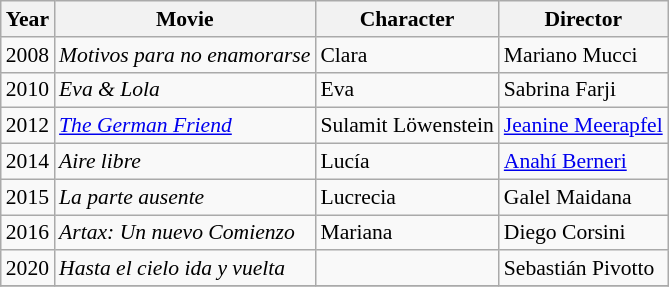<table class="wikitable" style="font-size: 90%;">
<tr>
<th>Year</th>
<th>Movie</th>
<th>Character</th>
<th>Director</th>
</tr>
<tr>
<td>2008</td>
<td><em>Motivos para no enamorarse</em></td>
<td>Clara</td>
<td>Mariano Mucci</td>
</tr>
<tr>
<td>2010</td>
<td><em>Eva & Lola</em></td>
<td>Eva</td>
<td>Sabrina Farji</td>
</tr>
<tr>
<td>2012</td>
<td><em><a href='#'>The German Friend</a></em></td>
<td>Sulamit Löwenstein</td>
<td><a href='#'>Jeanine Meerapfel</a></td>
</tr>
<tr>
<td>2014</td>
<td><em>Aire libre</em></td>
<td>Lucía</td>
<td><a href='#'>Anahí Berneri</a></td>
</tr>
<tr>
<td>2015</td>
<td><em>La parte ausente</em></td>
<td>Lucrecia</td>
<td>Galel Maidana</td>
</tr>
<tr>
<td>2016</td>
<td><em>Artax: Un nuevo Comienzo</em></td>
<td>Mariana</td>
<td>Diego Corsini</td>
</tr>
<tr>
<td>2020</td>
<td><em>Hasta el cielo ida y vuelta</em></td>
<td></td>
<td>Sebastián Pivotto</td>
</tr>
<tr>
</tr>
</table>
